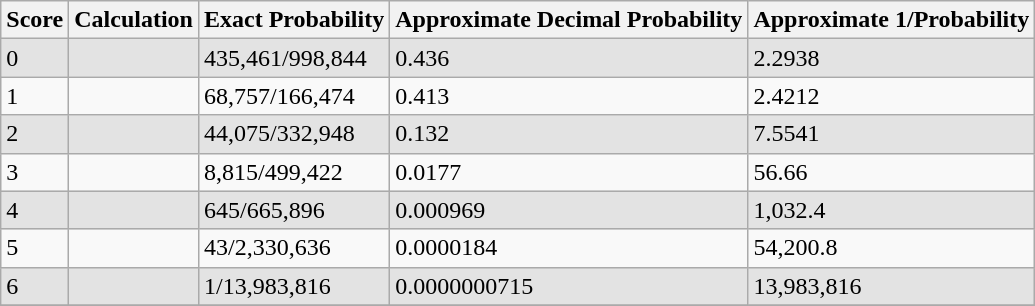<table class="wikitable">
<tr>
<th>Score</th>
<th>Calculation</th>
<th>Exact Probability</th>
<th>Approximate Decimal Probability</th>
<th>Approximate 1/Probability</th>
</tr>
<tr style="background: #e3e3e3;">
<td>0</td>
<td></td>
<td>435,461/998,844</td>
<td>0.436</td>
<td>2.2938</td>
</tr>
<tr>
<td>1</td>
<td></td>
<td>68,757/166,474</td>
<td>0.413</td>
<td>2.4212</td>
</tr>
<tr style="background: #e3e3e3;">
<td>2</td>
<td></td>
<td>44,075/332,948</td>
<td>0.132</td>
<td>7.5541</td>
</tr>
<tr>
<td>3</td>
<td></td>
<td>8,815/499,422</td>
<td>0.0177</td>
<td>56.66</td>
</tr>
<tr style="background: #e3e3e3;">
<td>4</td>
<td></td>
<td>645/665,896</td>
<td>0.000969</td>
<td>1,032.4</td>
</tr>
<tr>
<td>5</td>
<td></td>
<td>43/2,330,636</td>
<td>0.0000184</td>
<td>54,200.8</td>
</tr>
<tr style="background: #e3e3e3;">
<td>6</td>
<td></td>
<td>1/13,983,816</td>
<td>0.0000000715</td>
<td>13,983,816</td>
</tr>
<tr>
</tr>
</table>
